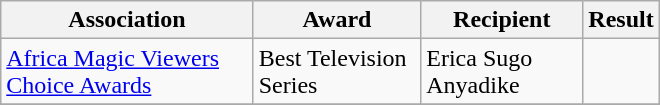<table class="wikitable plainrowerheads" width=440px>
<tr>
<th>Association</th>
<th>Award</th>
<th>Recipient</th>
<th>Result</th>
</tr>
<tr>
<td><a href='#'>Africa Magic Viewers Choice Awards</a></td>
<td>Best Television Series</td>
<td>Erica Sugo Anyadike</td>
<td></td>
</tr>
<tr>
</tr>
</table>
